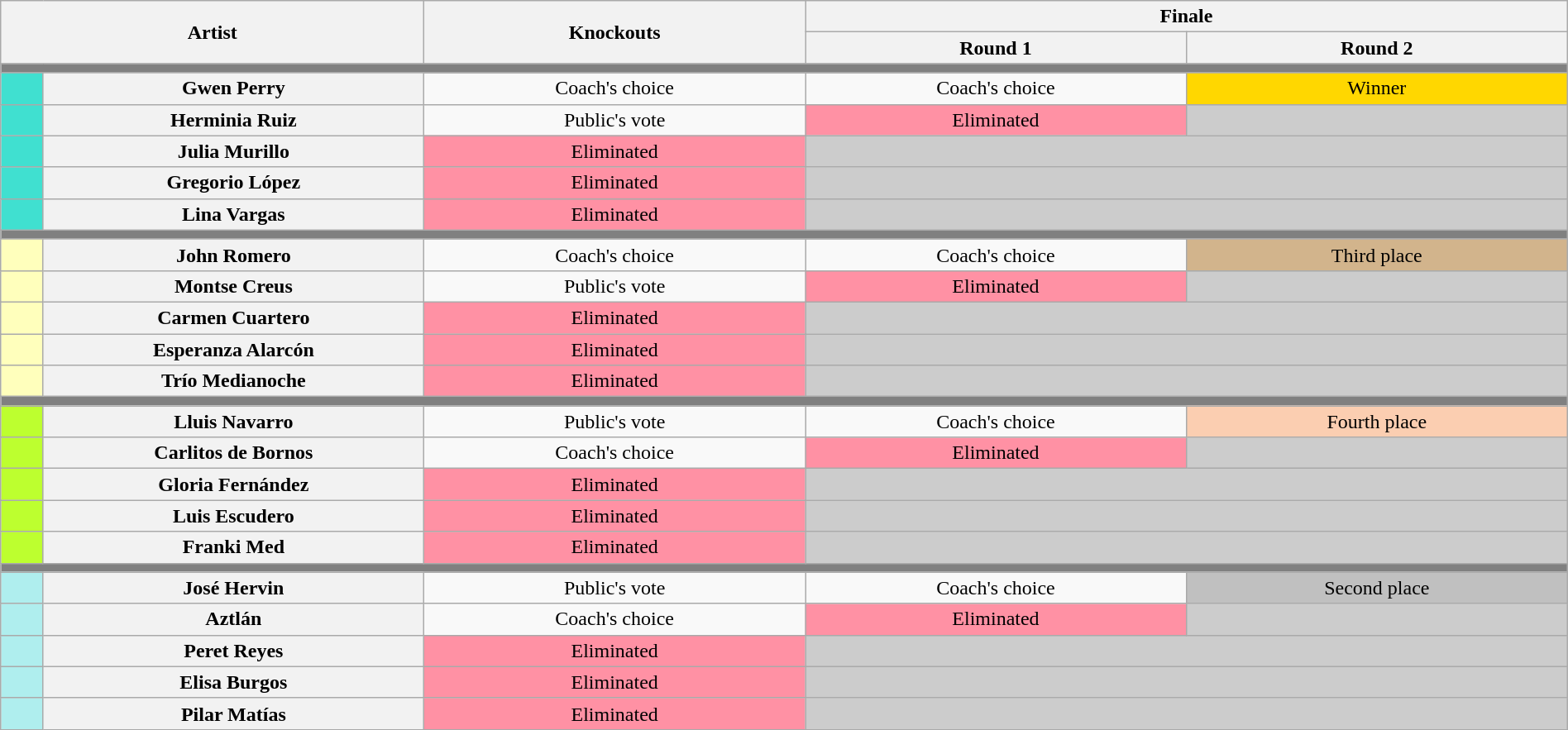<table class="wikitable" style="text-align:center; font-size:100%; width:100%">
<tr>
<th rowspan="2" colspan="2">Artist</th>
<th style="width:18%" rowspan="2">Knockouts</th>
<th style="width:36%" colspan="2">Finale</th>
</tr>
<tr>
<th style="width:18%">Round 1</th>
<th style="width:18%">Round 2</th>
</tr>
<tr>
<th colspan="5" style="background:gray"></th>
</tr>
<tr>
<th style="background:turquoise; width:2%"></th>
<th style="width:18%">Gwen Perry</th>
<td>Coach's choice</td>
<td>Coach's choice</td>
<td style="background:gold">Winner</td>
</tr>
<tr>
<th style="background:turquoise"></th>
<th>Herminia Ruiz</th>
<td>Public's vote</td>
<td style="background:#FF91A4">Eliminated</td>
<td style="background:#ccc"></td>
</tr>
<tr>
<th style="background:turquoise"></th>
<th>Julia Murillo</th>
<td style="background:#FF91A4">Eliminated</td>
<td colspan="2" style="background:#ccc"></td>
</tr>
<tr>
<th style="background:turquoise"></th>
<th>Gregorio López</th>
<td style="background:#FF91A4">Eliminated</td>
<td colspan="2" style="background:#ccc"></td>
</tr>
<tr>
<th style="background:turquoise"></th>
<th>Lina Vargas</th>
<td style="background:#FF91A4">Eliminated</td>
<td colspan="2" style="background:#ccc"></td>
</tr>
<tr>
<th colspan="5" style="background:gray"></th>
</tr>
<tr>
<th style="background:#ffffbc"></th>
<th>John Romero</th>
<td>Coach's choice</td>
<td>Coach's choice</td>
<td style="background:tan">Third place</td>
</tr>
<tr>
<th style="background:#ffffbc"></th>
<th>Montse Creus</th>
<td>Public's vote</td>
<td style="background:#FF91A4">Eliminated</td>
<td style="background:#ccc"></td>
</tr>
<tr>
<th style="background:#ffffbc"></th>
<th>Carmen Cuartero</th>
<td style="background:#FF91A4">Eliminated</td>
<td colspan="2" style="background:#ccc"></td>
</tr>
<tr>
<th style="background:#ffffbc"></th>
<th>Esperanza Alarcón</th>
<td style="background:#FF91A4">Eliminated</td>
<td colspan="2" style="background:#ccc"></td>
</tr>
<tr>
<th style="background:#ffffbc"></th>
<th>Trío Medianoche</th>
<td style="background:#FF91A4">Eliminated</td>
<td colspan="2" style="background:#ccc"></td>
</tr>
<tr>
<th colspan="5" style="background:gray"></th>
</tr>
<tr>
<th style="background:#bdff2f"></th>
<th>Lluis Navarro</th>
<td>Public's vote</td>
<td>Coach's choice</td>
<td style="background:#fbceb1">Fourth place</td>
</tr>
<tr>
<th style="background:#bdff2f"></th>
<th>Carlitos de Bornos</th>
<td>Coach's choice</td>
<td style="background:#FF91A4">Eliminated</td>
<td style="background:#ccc"></td>
</tr>
<tr>
<th style="background:#bdff2f"></th>
<th>Gloria Fernández</th>
<td style="background:#FF91A4">Eliminated</td>
<td style="background:#ccc" colspan="2"></td>
</tr>
<tr>
<th style="background:#bdff2f"></th>
<th>Luis Escudero</th>
<td style="background:#FF91A4">Eliminated</td>
<td style="background:#ccc" colspan="2"></td>
</tr>
<tr>
<th style="background:#bdff2f"></th>
<th>Franki Med</th>
<td style="background:#FF91A4">Eliminated</td>
<td style="background:#ccc" colspan="2"></td>
</tr>
<tr>
<th colspan="5" style="background:gray"></th>
</tr>
<tr>
<th style="background:#afeeee"></th>
<th>José Hervin</th>
<td>Public's vote</td>
<td>Coach's choice</td>
<td style="background:silver">Second place</td>
</tr>
<tr>
<th style="background:#afeeee"></th>
<th>Aztlán</th>
<td>Coach's choice</td>
<td style="background:#FF91A4">Eliminated</td>
<td style="background:#ccc"></td>
</tr>
<tr>
<th style="background:#afeeee"></th>
<th>Peret Reyes</th>
<td style="background:#FF91A4">Eliminated</td>
<td style="background:#ccc" colspan="2"></td>
</tr>
<tr>
<th style="background:#afeeee"></th>
<th>Elisa Burgos</th>
<td style="background:#FF91A4">Eliminated</td>
<td style="background:#ccc" colspan="2"></td>
</tr>
<tr>
<th style="background:#afeeee"></th>
<th>Pilar Matías</th>
<td style="background:#FF91A4">Eliminated</td>
<td style="background:#ccc" colspan="2"></td>
</tr>
</table>
